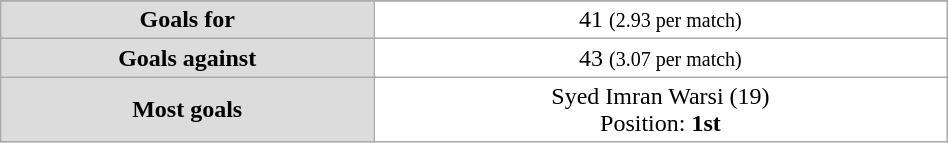<table class="wikitable" style="width:50%;text-align:center">
<tr>
</tr>
<tr>
<td style="background:gainsboro;"><strong>Goals for</strong></td>
<td style="background:white;">41 <small>(2.93 per match)</small></td>
</tr>
<tr>
<td style="background:gainsboro;"><strong>Goals against</strong></td>
<td style="background:white;">43 <small>(3.07 per match)</small></td>
</tr>
<tr>
<td style="background:gainsboro;"><strong>Most goals</strong></td>
<td style="background:white;"> Syed Imran Warsi (19) <br> Position: <strong>1st</strong></td>
</tr>
</table>
